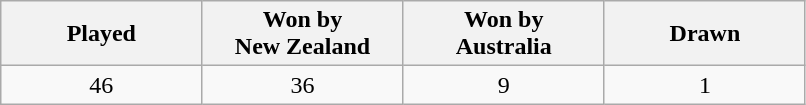<table class="wikitable">
<tr>
<th width="126.7">Played</th>
<th width="126.8">Won by<br>New Zealand</th>
<th width="126.8">Won by<br>Australia</th>
<th width="126.7">Drawn</th>
</tr>
<tr>
<td align=center>46</td>
<td align="center">36</td>
<td align=center>9</td>
<td align=center>1</td>
</tr>
</table>
